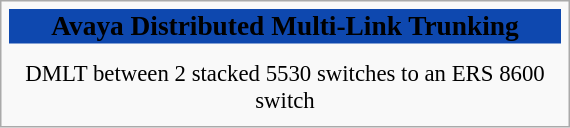<table class="infobox" style="width: 25em; font-size: 95%;">
<tr ! colspan="2" bgcolor="#0E48AF">
<td align="center" colspan="2" style="font-size: larger;"><span><strong>Avaya Distributed Multi-Link Trunking</strong></span></td>
</tr>
<tr>
<td align="center" colspan="2"></td>
</tr>
<tr>
</tr>
<tr style="vertical-align: top;">
</tr>
<tr>
<td align="center" colspan="2">DMLT between 2 stacked 5530 switches to an ERS 8600 switch</td>
</tr>
<tr>
</tr>
</table>
